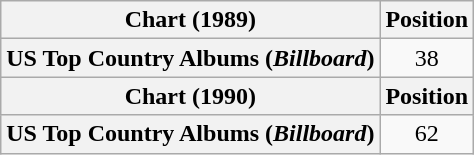<table class="wikitable plainrowheaders" style="text-align:center">
<tr>
<th scope="col">Chart (1989)</th>
<th scope="col">Position</th>
</tr>
<tr>
<th scope="row">US Top Country Albums (<em>Billboard</em>)</th>
<td>38</td>
</tr>
<tr>
<th scope="col">Chart (1990)</th>
<th scope="col">Position</th>
</tr>
<tr>
<th scope="row">US Top Country Albums (<em>Billboard</em>)</th>
<td>62</td>
</tr>
</table>
